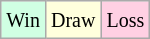<table class="wikitable">
<tr>
<td style="background-color: #d0ffe3;"><small>Win</small></td>
<td style="background-color: #ffffdd;"><small>Draw</small></td>
<td style="background-color: #ffd0e3;"><small>Loss</small></td>
</tr>
</table>
